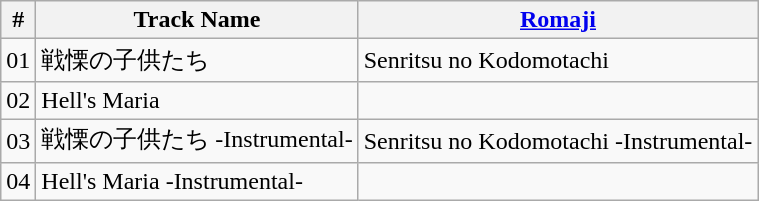<table class="wikitable">
<tr>
<th>#</th>
<th>Track Name</th>
<th><a href='#'>Romaji</a></th>
</tr>
<tr>
<td>01</td>
<td>戦慄の子供たち</td>
<td>Senritsu no Kodomotachi</td>
</tr>
<tr>
<td>02</td>
<td>Hell's Maria</td>
</tr>
<tr>
<td>03</td>
<td>戦慄の子供たち -Instrumental-</td>
<td>Senritsu no Kodomotachi -Instrumental-</td>
</tr>
<tr>
<td>04</td>
<td>Hell's Maria -Instrumental-</td>
</tr>
</table>
